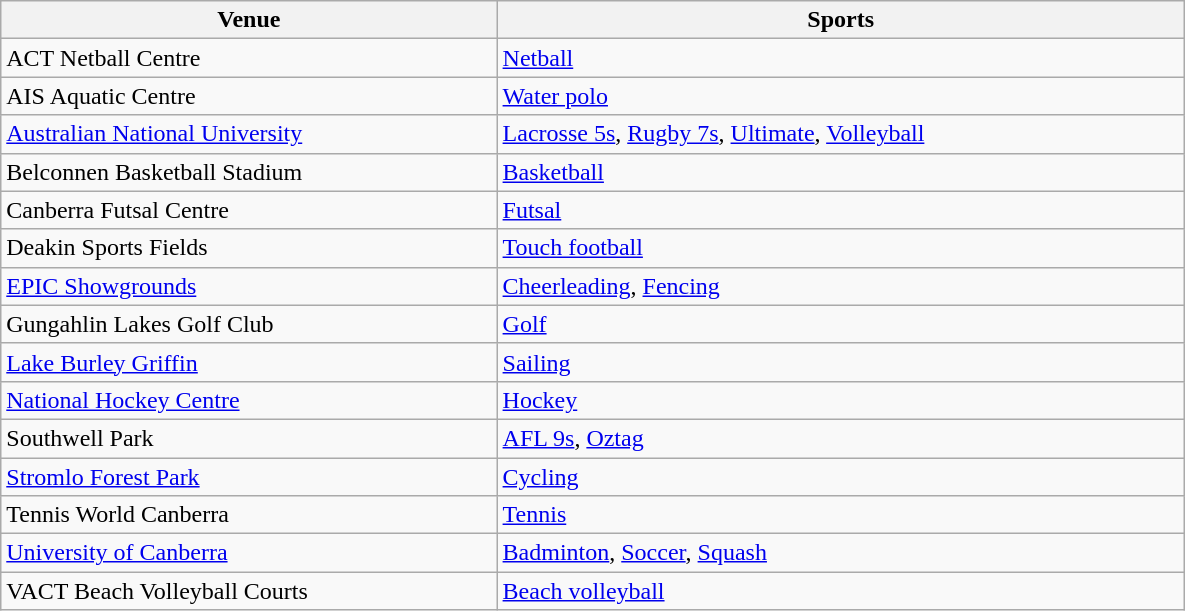<table class="wikitable sortable" style="width:790px;">
<tr>
<th rowspan="1">Venue</th>
<th colspan="1" class="unsortable">Sports</th>
</tr>
<tr>
<td>ACT Netball Centre</td>
<td><a href='#'>Netball</a></td>
</tr>
<tr>
<td>AIS Aquatic Centre</td>
<td><a href='#'>Water polo</a></td>
</tr>
<tr>
<td><a href='#'>Australian National University</a></td>
<td><a href='#'>Lacrosse 5s</a>, <a href='#'>Rugby 7s</a>, <a href='#'>Ultimate</a>, <a href='#'>Volleyball</a></td>
</tr>
<tr>
<td>Belconnen Basketball Stadium</td>
<td><a href='#'>Basketball</a></td>
</tr>
<tr>
<td>Canberra Futsal Centre</td>
<td><a href='#'>Futsal</a></td>
</tr>
<tr>
<td>Deakin Sports Fields</td>
<td><a href='#'>Touch football</a></td>
</tr>
<tr>
<td><a href='#'>EPIC Showgrounds</a></td>
<td><a href='#'>Cheerleading</a>, <a href='#'>Fencing</a></td>
</tr>
<tr>
<td>Gungahlin Lakes Golf Club</td>
<td><a href='#'>Golf</a></td>
</tr>
<tr>
<td><a href='#'>Lake Burley Griffin</a></td>
<td><a href='#'>Sailing</a></td>
</tr>
<tr>
<td><a href='#'>National Hockey Centre</a></td>
<td><a href='#'>Hockey</a></td>
</tr>
<tr>
<td>Southwell Park</td>
<td><a href='#'>AFL 9s</a>, <a href='#'>Oztag</a></td>
</tr>
<tr>
<td><a href='#'>Stromlo Forest Park</a></td>
<td><a href='#'>Cycling</a></td>
</tr>
<tr>
<td>Tennis World Canberra</td>
<td><a href='#'>Tennis</a></td>
</tr>
<tr>
<td><a href='#'>University of Canberra</a></td>
<td><a href='#'>Badminton</a>, <a href='#'>Soccer</a>, <a href='#'>Squash</a></td>
</tr>
<tr>
<td>VACT Beach Volleyball Courts</td>
<td><a href='#'>Beach volleyball</a></td>
</tr>
</table>
